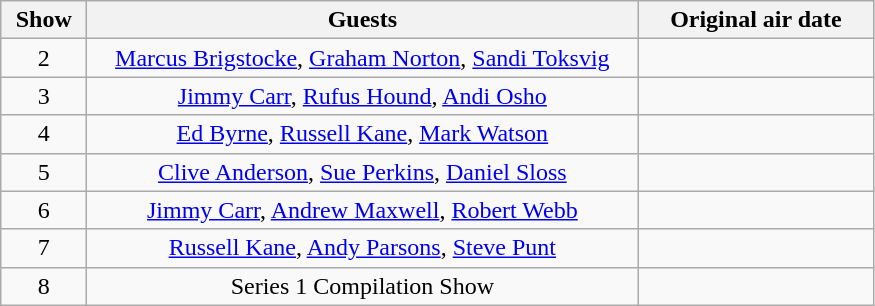<table class="wikitable" style="text-align:center;">
<tr>
<th style="width:50px;">Show</th>
<th style="width:360px;">Guests</th>
<th style="width:150px;">Original air date</th>
</tr>
<tr>
<td>2</td>
<td><a href='#'>Marcus Brigstocke</a>, <a href='#'>Graham Norton</a>, <a href='#'>Sandi Toksvig</a></td>
<td></td>
</tr>
<tr>
<td>3</td>
<td><a href='#'>Jimmy Carr</a>, <a href='#'>Rufus Hound</a>, <a href='#'>Andi Osho</a></td>
<td></td>
</tr>
<tr>
<td>4</td>
<td><a href='#'>Ed Byrne</a>, <a href='#'>Russell Kane</a>, <a href='#'>Mark Watson</a></td>
<td></td>
</tr>
<tr>
<td>5</td>
<td><a href='#'>Clive Anderson</a>, <a href='#'>Sue Perkins</a>, <a href='#'>Daniel Sloss</a></td>
<td></td>
</tr>
<tr>
<td>6</td>
<td><a href='#'>Jimmy Carr</a>, <a href='#'>Andrew Maxwell</a>, <a href='#'>Robert Webb</a></td>
<td></td>
</tr>
<tr>
<td>7</td>
<td><a href='#'>Russell Kane</a>, <a href='#'>Andy Parsons</a>, <a href='#'>Steve Punt</a></td>
<td></td>
</tr>
<tr>
<td>8</td>
<td>Series 1 Compilation Show</td>
<td></td>
</tr>
</table>
